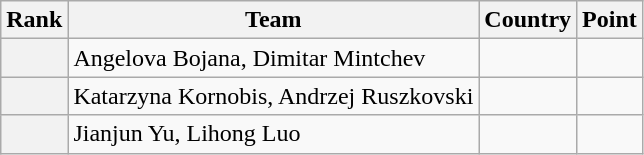<table class="wikitable sortable">
<tr>
<th>Rank</th>
<th>Team</th>
<th>Country</th>
<th>Point</th>
</tr>
<tr>
<th></th>
<td>Angelova Bojana, Dimitar Mintchev</td>
<td></td>
<td></td>
</tr>
<tr>
<th></th>
<td>Katarzyna Kornobis, Andrzej Ruszkovski</td>
<td></td>
<td></td>
</tr>
<tr>
<th></th>
<td>Jianjun Yu, Lihong Luo</td>
<td></td>
<td></td>
</tr>
</table>
